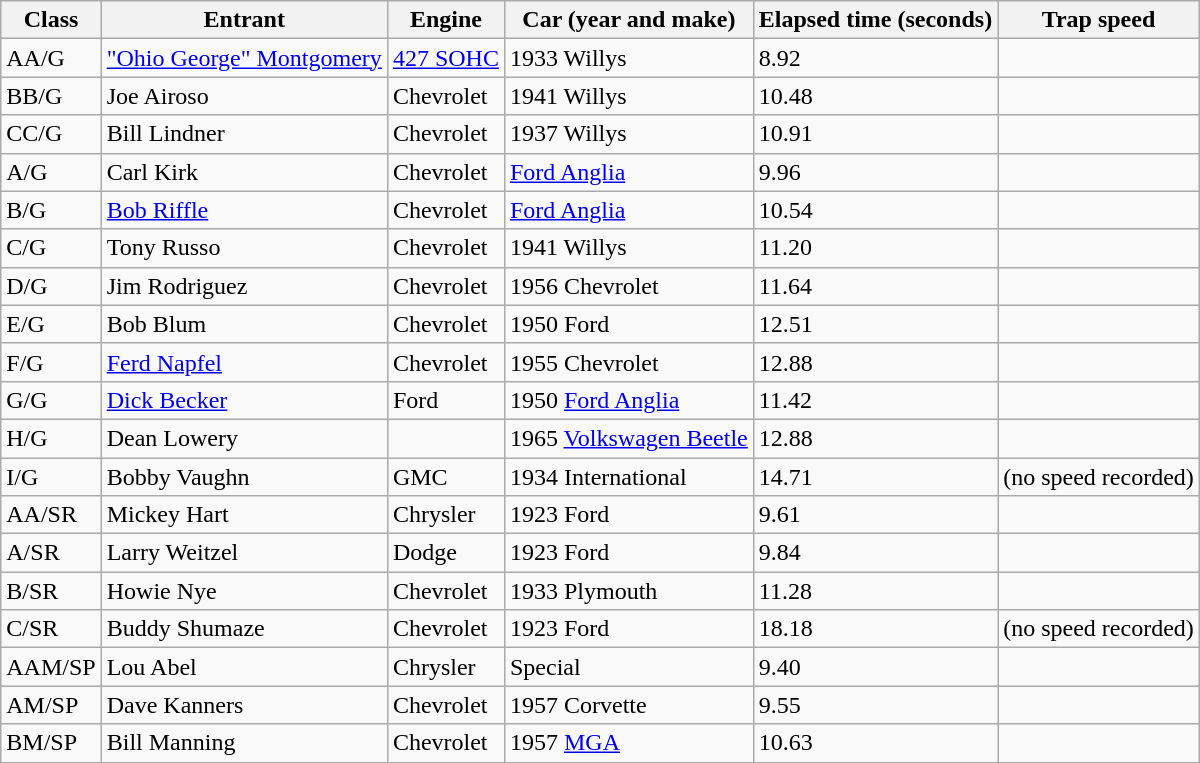<table class="wikitable">
<tr>
<th>Class</th>
<th>Entrant</th>
<th>Engine</th>
<th>Car (year and make)</th>
<th>Elapsed time (seconds)</th>
<th>Trap speed</th>
</tr>
<tr>
<td>AA/G</td>
<td><a href='#'>"Ohio George" Montgomery</a></td>
<td><a href='#'>427 SOHC</a></td>
<td>1933 Willys</td>
<td>8.92</td>
<td></td>
</tr>
<tr>
<td>BB/G</td>
<td>Joe Airoso</td>
<td>Chevrolet</td>
<td>1941 Willys</td>
<td>10.48</td>
<td></td>
</tr>
<tr>
<td>CC/G</td>
<td>Bill Lindner</td>
<td>Chevrolet</td>
<td>1937 Willys</td>
<td>10.91</td>
<td></td>
</tr>
<tr>
<td>A/G</td>
<td>Carl Kirk</td>
<td>Chevrolet</td>
<td><a href='#'>Ford Anglia</a></td>
<td>9.96</td>
<td></td>
</tr>
<tr>
<td>B/G</td>
<td><a href='#'>Bob Riffle</a></td>
<td>Chevrolet</td>
<td><a href='#'>Ford Anglia</a></td>
<td>10.54</td>
<td></td>
</tr>
<tr>
<td>C/G</td>
<td>Tony Russo</td>
<td>Chevrolet</td>
<td>1941 Willys</td>
<td>11.20</td>
<td></td>
</tr>
<tr>
<td>D/G</td>
<td>Jim Rodriguez</td>
<td>Chevrolet</td>
<td>1956 Chevrolet</td>
<td>11.64</td>
<td></td>
</tr>
<tr>
<td>E/G</td>
<td>Bob Blum</td>
<td>Chevrolet</td>
<td>1950 Ford</td>
<td>12.51</td>
<td></td>
</tr>
<tr>
<td>F/G</td>
<td><a href='#'>Ferd Napfel</a></td>
<td>Chevrolet</td>
<td>1955 Chevrolet</td>
<td>12.88</td>
<td></td>
</tr>
<tr>
<td>G/G</td>
<td><a href='#'>Dick Becker</a></td>
<td>Ford</td>
<td>1950 <a href='#'>Ford Anglia</a></td>
<td>11.42</td>
<td></td>
</tr>
<tr>
<td>H/G</td>
<td>Dean Lowery</td>
<td></td>
<td>1965 <a href='#'>Volkswagen Beetle</a></td>
<td>12.88</td>
<td></td>
</tr>
<tr>
<td>I/G</td>
<td>Bobby Vaughn</td>
<td>GMC</td>
<td>1934 International</td>
<td>14.71</td>
<td>(no speed recorded)</td>
</tr>
<tr>
<td>AA/SR</td>
<td>Mickey Hart</td>
<td>Chrysler</td>
<td>1923 Ford</td>
<td>9.61</td>
<td></td>
</tr>
<tr>
<td>A/SR</td>
<td>Larry Weitzel</td>
<td>Dodge</td>
<td>1923 Ford</td>
<td>9.84</td>
<td></td>
</tr>
<tr>
<td>B/SR</td>
<td>Howie Nye</td>
<td>Chevrolet</td>
<td>1933 Plymouth</td>
<td>11.28</td>
<td></td>
</tr>
<tr>
<td>C/SR</td>
<td>Buddy Shumaze</td>
<td>Chevrolet</td>
<td>1923 Ford</td>
<td>18.18</td>
<td>(no speed recorded)</td>
</tr>
<tr>
<td>AAM/SP</td>
<td>Lou Abel</td>
<td>Chrysler</td>
<td>Special</td>
<td>9.40</td>
<td></td>
</tr>
<tr>
<td>AM/SP</td>
<td>Dave Kanners</td>
<td>Chevrolet</td>
<td>1957 Corvette</td>
<td>9.55</td>
<td></td>
</tr>
<tr>
<td>BM/SP</td>
<td>Bill Manning</td>
<td>Chevrolet</td>
<td>1957 <a href='#'>MGA</a></td>
<td>10.63</td>
<td></td>
</tr>
</table>
